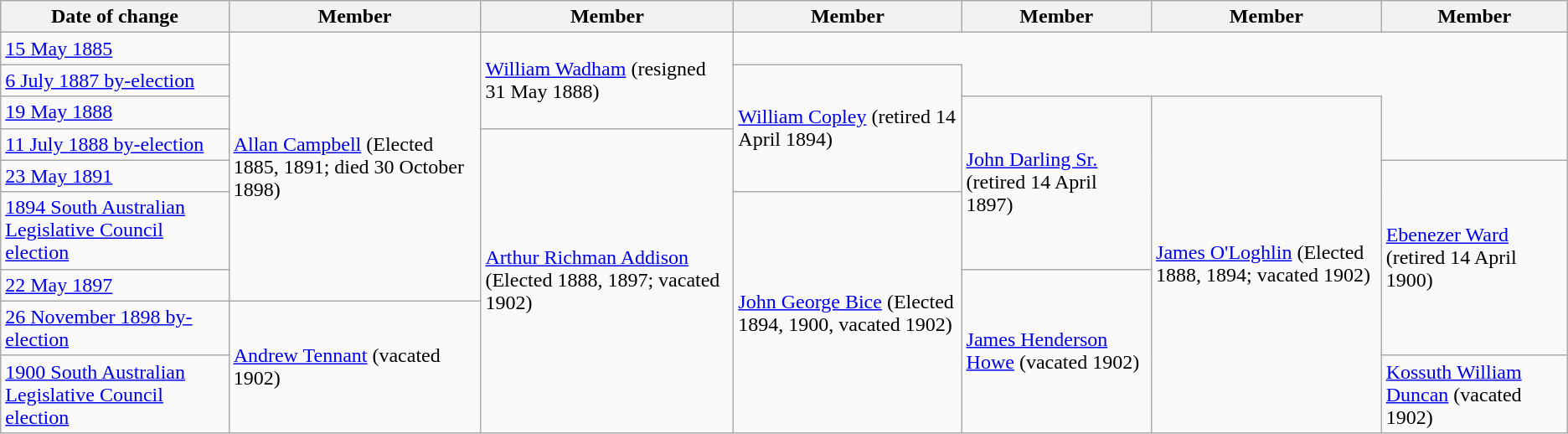<table class="wikitable">
<tr>
<th>Date of change</th>
<th>Member</th>
<th>Member</th>
<th>Member</th>
<th>Member</th>
<th>Member</th>
<th>Member</th>
</tr>
<tr>
<td><a href='#'>15 May 1885</a></td>
<td rowspan=7><a href='#'>Allan Campbell</a> (Elected 1885, 1891; died 30 October 1898)</td>
<td rowspan=3><a href='#'>William Wadham</a> (resigned 31 May 1888)</td>
</tr>
<tr>
<td><a href='#'>6 July 1887 by-election</a></td>
<td rowspan=4><a href='#'>William Copley</a> (retired 14 April 1894)</td>
</tr>
<tr>
<td><a href='#'>19 May 1888</a></td>
<td rowspan=4><a href='#'>John Darling Sr.</a>  (retired 14 April 1897)</td>
<td rowspan=7><a href='#'>James O'Loghlin</a> (Elected 1888, 1894; vacated 1902)</td>
</tr>
<tr>
<td><a href='#'>11 July 1888 by-election</a></td>
<td rowspan=6><a href='#'>Arthur Richman Addison</a> (Elected 1888, 1897; vacated 1902)</td>
</tr>
<tr>
<td><a href='#'>23 May 1891</a></td>
<td rowspan=4><a href='#'>Ebenezer Ward</a> (retired 14 April 1900)</td>
</tr>
<tr>
<td><a href='#'>1894 South Australian Legislative Council election</a></td>
<td rowspan=4><a href='#'>John George Bice</a> (Elected 1894, 1900, vacated 1902)</td>
</tr>
<tr>
<td><a href='#'>22 May 1897</a></td>
<td rowspan=3><a href='#'>James Henderson Howe</a> (vacated 1902)</td>
</tr>
<tr>
<td><a href='#'>26 November 1898 by-election</a></td>
<td rowspan=2><a href='#'>Andrew Tennant</a> (vacated 1902)</td>
</tr>
<tr>
<td><a href='#'>1900 South Australian Legislative Council election</a></td>
<td><a href='#'>Kossuth William Duncan</a> (vacated 1902)</td>
</tr>
</table>
